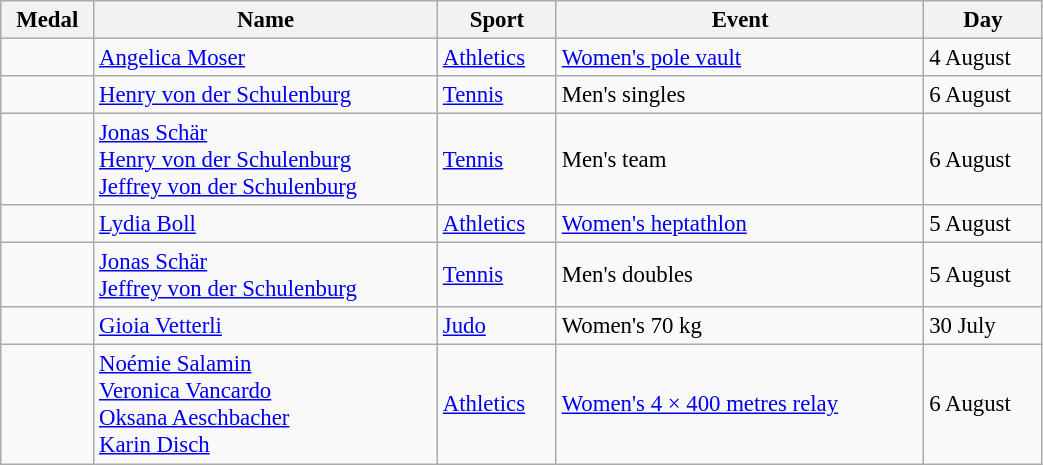<table class="wikitable sortable" style="font-size: 95%; width:55%">
<tr>
<th>Medal</th>
<th>Name</th>
<th>Sport</th>
<th>Event</th>
<th>Day</th>
</tr>
<tr>
<td></td>
<td><a href='#'>Angelica Moser</a></td>
<td><a href='#'>Athletics</a></td>
<td><a href='#'>Women's pole vault</a></td>
<td>4 August</td>
</tr>
<tr>
<td></td>
<td><a href='#'>Henry von der Schulenburg</a></td>
<td><a href='#'>Tennis</a></td>
<td>Men's singles</td>
<td>6 August</td>
</tr>
<tr>
<td></td>
<td><a href='#'>Jonas Schär</a><br><a href='#'>Henry von der Schulenburg</a><br><a href='#'>Jeffrey von der Schulenburg</a></td>
<td><a href='#'>Tennis</a></td>
<td>Men's team</td>
<td>6 August</td>
</tr>
<tr>
<td></td>
<td><a href='#'>Lydia Boll</a></td>
<td><a href='#'>Athletics</a></td>
<td><a href='#'>Women's heptathlon</a></td>
<td>5 August</td>
</tr>
<tr>
<td></td>
<td><a href='#'>Jonas Schär</a><br><a href='#'>Jeffrey von der Schulenburg</a></td>
<td><a href='#'>Tennis</a></td>
<td>Men's doubles</td>
<td>5 August</td>
</tr>
<tr>
<td></td>
<td><a href='#'>Gioia Vetterli</a></td>
<td><a href='#'>Judo</a></td>
<td>Women's 70 kg</td>
<td>30 July</td>
</tr>
<tr>
<td></td>
<td><a href='#'>Noémie Salamin</a><br><a href='#'>Veronica Vancardo</a><br><a href='#'>Oksana Aeschbacher</a><br><a href='#'>Karin Disch</a></td>
<td><a href='#'>Athletics</a></td>
<td><a href='#'>Women's 4 × 400 metres relay</a></td>
<td>6 August</td>
</tr>
</table>
